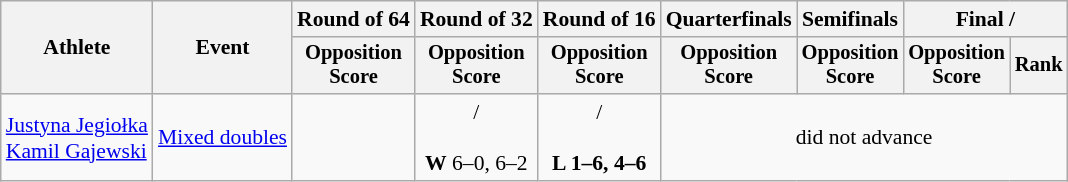<table class=wikitable style="font-size:90%">
<tr>
<th rowspan="2">Athlete</th>
<th rowspan="2">Event</th>
<th>Round of 64</th>
<th>Round of 32</th>
<th>Round of 16</th>
<th>Quarterfinals</th>
<th>Semifinals</th>
<th colspan=2>Final / </th>
</tr>
<tr style="font-size:95%">
<th>Opposition<br>Score</th>
<th>Opposition<br>Score</th>
<th>Opposition<br>Score</th>
<th>Opposition<br>Score</th>
<th>Opposition<br>Score</th>
<th>Opposition<br>Score</th>
<th>Rank</th>
</tr>
<tr align=center>
<td align=left><a href='#'>Justyna Jegiołka</a><br><a href='#'>Kamil Gajewski</a></td>
<td align=left><a href='#'>Mixed doubles</a></td>
<td></td>
<td> / <br><br><strong>W</strong> 6–0, 6–2</td>
<td> / <br><br><strong>L 1–6, 4–6</strong></td>
<td colspan=6>did not advance</td>
</tr>
</table>
